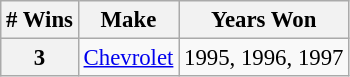<table class="wikitable" style="font-size: 95%;">
<tr>
<th># Wins</th>
<th>Make</th>
<th>Years Won</th>
</tr>
<tr>
<th>3</th>
<td> <a href='#'>Chevrolet</a></td>
<td>1995, 1996, 1997</td>
</tr>
</table>
